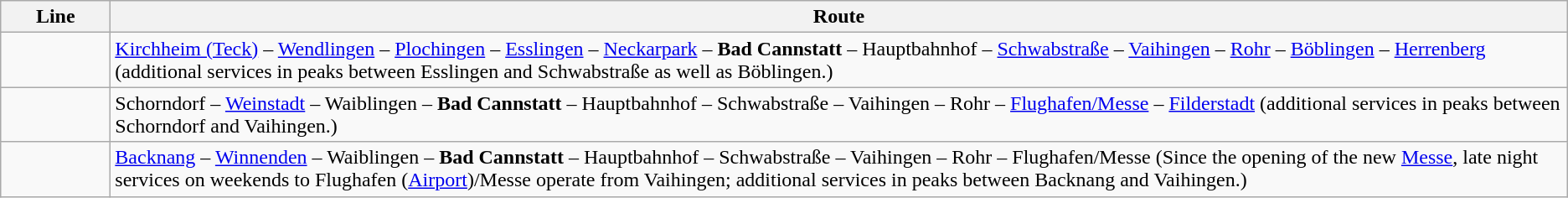<table class="wikitable">
<tr>
<th style="width:5em">Line</th>
<th>Route</th>
</tr>
<tr>
<td align="center"></td>
<td><a href='#'>Kirchheim (Teck)</a> – <a href='#'>Wendlingen</a> – <a href='#'>Plochingen</a> – <a href='#'>Esslingen</a> – <a href='#'>Neckarpark</a> – <strong>Bad Cannstatt</strong> – Hauptbahnhof – <a href='#'>Schwabstraße</a> – <a href='#'>Vaihingen</a> – <a href='#'>Rohr</a> – <a href='#'>Böblingen</a> – <a href='#'>Herrenberg</a> (additional services in peaks between Esslingen and Schwabstraße as well as Böblingen.)</td>
</tr>
<tr>
<td align="center"></td>
<td>Schorndorf – <a href='#'>Weinstadt</a> – Waiblingen – <strong>Bad Cannstatt</strong> – Hauptbahnhof – Schwabstraße – Vaihingen – Rohr – <a href='#'>Flughafen/Messe</a> – <a href='#'>Filderstadt</a> (additional services in peaks between Schorndorf and Vaihingen.)</td>
</tr>
<tr>
<td align="center"></td>
<td><a href='#'>Backnang</a> – <a href='#'>Winnenden</a> – Waiblingen – <strong>Bad Cannstatt</strong> – Hauptbahnhof – Schwabstraße – Vaihingen – Rohr – Flughafen/Messe (Since the opening of the new <a href='#'>Messe</a>, late night services on weekends to Flughafen (<a href='#'>Airport</a>)/Messe operate from Vaihingen; additional services in peaks between Backnang and Vaihingen.)</td>
</tr>
</table>
